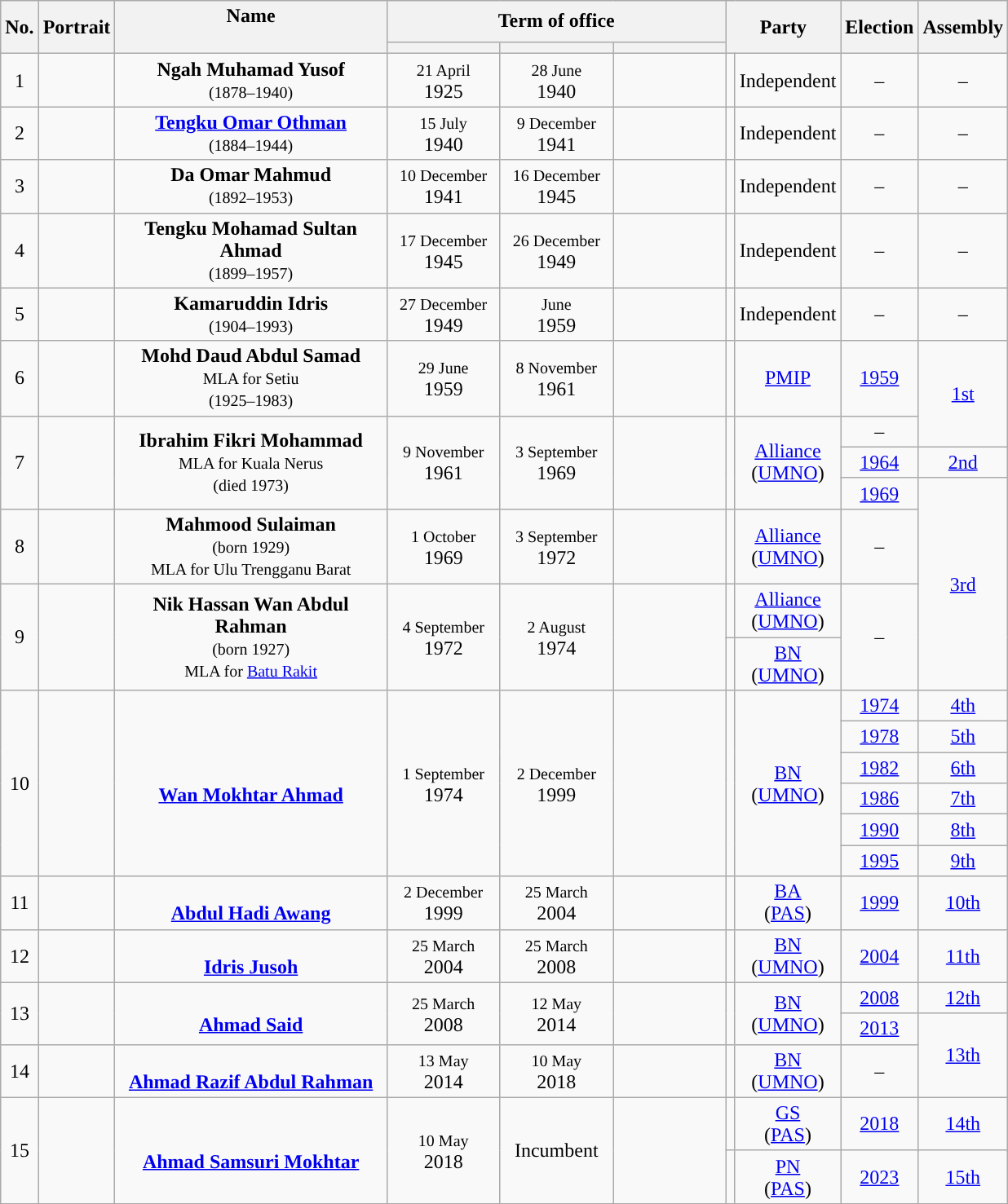<table class="wikitable" style="text-align:center; border:1px #aaf solid;">
<tr>
<th rowspan="2">No.</th>
<th rowspan="2">Portrait</th>
<th rowspan="2" width="215">Name<br><br></th>
<th colspan="3">Term of office</th>
<th colspan="2" rowspan="2">Party</th>
<th rowspan="2">Election</th>
<th rowspan="2">Assembly</th>
</tr>
<tr>
<th width="85"></th>
<th width="85"></th>
<th width="85"></th>
</tr>
<tr>
<td>1</td>
<td></td>
<td><strong>Ngah Muhamad Yusof</strong><br><small>(1878–1940)</small></td>
<td><small>21 April</small><br>1925</td>
<td><small>28 June</small><br>1940</td>
<td></td>
<td style="background:"></td>
<td>Independent</td>
<td>–</td>
<td>–</td>
</tr>
<tr>
<td>2</td>
<td></td>
<td><strong><a href='#'>Tengku Omar Othman</a></strong><br><small>(1884–1944)</small></td>
<td><small>15 July</small><br>1940</td>
<td><small>9 December</small><br>1941</td>
<td></td>
<td style="background:"></td>
<td>Independent</td>
<td>–</td>
<td>–</td>
</tr>
<tr>
<td>3</td>
<td></td>
<td><strong>Da Omar Mahmud</strong><br><small>(1892–1953)</small></td>
<td><small>10 December</small><br>1941</td>
<td><small>16 December</small><br>1945</td>
<td></td>
<td style="background:"></td>
<td>Independent</td>
<td>–</td>
<td>–</td>
</tr>
<tr>
<td>4</td>
<td></td>
<td><strong>Tengku Mohamad Sultan Ahmad</strong><br><small>(1899–1957)</small></td>
<td><small>17 December</small><br>1945</td>
<td><small>26 December</small><br>1949</td>
<td></td>
<td style="background:"></td>
<td>Independent</td>
<td>–</td>
<td>–</td>
</tr>
<tr>
<td>5</td>
<td></td>
<td><strong>Kamaruddin Idris</strong><br><small>(1904–1993)</small></td>
<td><small>27 December</small><br>1949</td>
<td><small>June</small><br>1959</td>
<td></td>
<td style="background:"></td>
<td>Independent</td>
<td>–</td>
<td>–</td>
</tr>
<tr>
<td>6</td>
<td></td>
<td><strong>Mohd Daud Abdul Samad</strong><br><small>MLA for Setiu</small><br><small>(1925–1983)</small></td>
<td><small>29 June</small><br>1959</td>
<td><small>8 November</small><br>1961</td>
<td></td>
<td style="background:"></td>
<td><a href='#'>PMIP</a></td>
<td><a href='#'>1959</a></td>
<td rowspan="2"><a href='#'>1st</a></td>
</tr>
<tr>
<td rowspan="3">7</td>
<td rowspan="3"></td>
<td rowspan="3"><strong>Ibrahim Fikri Mohammad</strong><br><small>MLA for Kuala Nerus</small><br><small>(died 1973)</small></td>
<td rowspan="3"><small>9 November</small><br>1961</td>
<td rowspan="3"><small>3 September</small><br>1969</td>
<td rowspan="3"></td>
<td rowspan="3" style="background:"></td>
<td rowspan="3"><a href='#'>Alliance</a><br>(<a href='#'>UMNO</a>)</td>
<td>–</td>
</tr>
<tr>
<td><a href='#'>1964</a></td>
<td><a href='#'>2nd</a></td>
</tr>
<tr>
<td><a href='#'>1969</a></td>
<td rowspan="4"><a href='#'>3rd</a></td>
</tr>
<tr>
<td>8</td>
<td></td>
<td><strong>Mahmood Sulaiman</strong><br><small>(born 1929)</small><br><small>MLA for Ulu Trengganu Barat</small></td>
<td><small>1 October</small><br>1969</td>
<td><small>3 September</small><br>1972</td>
<td></td>
<td style="background:"></td>
<td><a href='#'>Alliance</a><br>(<a href='#'>UMNO</a>)</td>
<td>–</td>
</tr>
<tr>
<td rowspan="2">9</td>
<td rowspan="2"></td>
<td rowspan="2"><strong>Nik Hassan Wan Abdul Rahman</strong><br><small>(born 1927)</small><br><small>MLA for <a href='#'>Batu Rakit</a></small></td>
<td rowspan="2"><small>4 September</small><br>1972</td>
<td rowspan="2"><small>2 August</small><br>1974</td>
<td rowspan="2"></td>
<td style="background:"></td>
<td><a href='#'>Alliance</a><br>(<a href='#'>UMNO</a>)</td>
<td rowspan="2">–</td>
</tr>
<tr>
<td style="background:"></td>
<td><a href='#'>BN</a><br>(<a href='#'>UMNO</a>)</td>
</tr>
<tr>
<td rowspan="6">10</td>
<td rowspan="6"></td>
<td rowspan="6"><br><strong><a href='#'>Wan Mokhtar Ahmad</a></strong><br></td>
<td rowspan="6"><small>1 September</small><br>1974</td>
<td rowspan="6"><small>2 December</small><br>1999</td>
<td rowspan="6"></td>
<td rowspan="6" style="background:"></td>
<td rowspan="6"><a href='#'>BN</a><br>(<a href='#'>UMNO</a>)</td>
<td><a href='#'>1974</a></td>
<td><a href='#'>4th</a></td>
</tr>
<tr>
<td><a href='#'>1978</a></td>
<td><a href='#'>5th</a></td>
</tr>
<tr>
<td><a href='#'>1982</a></td>
<td><a href='#'>6th</a></td>
</tr>
<tr>
<td><a href='#'>1986</a></td>
<td><a href='#'>7th</a></td>
</tr>
<tr>
<td><a href='#'>1990</a></td>
<td><a href='#'>8th</a></td>
</tr>
<tr>
<td><a href='#'>1995</a></td>
<td><a href='#'>9th</a></td>
</tr>
<tr>
<td>11</td>
<td></td>
<td><br><strong><a href='#'>Abdul Hadi Awang</a></strong><br></td>
<td><small>2 December</small><br>1999</td>
<td><small>25 March</small><br>2004</td>
<td></td>
<td style="background:"></td>
<td><a href='#'>BA</a><br>(<a href='#'>PAS</a>)</td>
<td><a href='#'>1999</a></td>
<td><a href='#'>10th</a></td>
</tr>
<tr>
<td>12</td>
<td></td>
<td><br><strong><a href='#'>Idris Jusoh</a></strong><br></td>
<td><small>25 March</small><br>2004</td>
<td><small>25 March</small><br>2008</td>
<td></td>
<td style="background:"></td>
<td><a href='#'>BN</a><br>(<a href='#'>UMNO</a>)</td>
<td><a href='#'>2004</a></td>
<td><a href='#'>11th</a></td>
</tr>
<tr>
<td rowspan="2">13</td>
<td rowspan="2"></td>
<td rowspan="2"><br><strong><a href='#'>Ahmad Said</a></strong><br></td>
<td rowspan="2"><small>25 March</small><br>2008</td>
<td rowspan="2"><small>12 May</small><br>2014</td>
<td rowspan="2"></td>
<td rowspan="2" style="background:"></td>
<td rowspan="2"><a href='#'>BN</a><br>(<a href='#'>UMNO</a>)</td>
<td><a href='#'>2008</a></td>
<td><a href='#'>12th</a></td>
</tr>
<tr>
<td><a href='#'>2013</a></td>
<td rowspan="2"><a href='#'>13th</a></td>
</tr>
<tr>
<td>14</td>
<td></td>
<td><br><strong><a href='#'>Ahmad Razif Abdul Rahman</a></strong><br></td>
<td><small>13 May</small><br>2014</td>
<td><small>10 May</small><br>2018</td>
<td></td>
<td style="background:"></td>
<td><a href='#'>BN</a><br>(<a href='#'>UMNO</a>)</td>
<td>–</td>
</tr>
<tr>
<td rowspan="3">15</td>
<td rowspan="3"></td>
<td rowspan="3"><br><strong><a href='#'>Ahmad Samsuri Mokhtar</a></strong><br></td>
<td rowspan="3"><small>10 May</small><br>2018</td>
<td rowspan="3">Incumbent</td>
<td rowspan="3"></td>
<td style="background:"></td>
<td><a href='#'>GS</a><br>(<a href='#'>PAS</a>)</td>
<td rowspan="2"><a href='#'>2018</a></td>
<td rowspan="2"><a href='#'>14th</a></td>
</tr>
<tr>
<td rowspan="2" style="background:"></td>
<td rowspan="2"><a href='#'>PN</a><br>(<a href='#'>PAS</a>)</td>
</tr>
<tr>
<td><a href='#'>2023</a></td>
<td><a href='#'>15th</a></td>
</tr>
</table>
